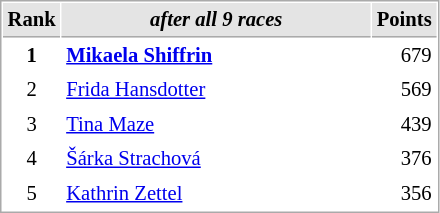<table cellspacing="1" cellpadding="3" style="border:1px solid #aaa; font-size:86%;">
<tr style="background:#e4e4e4;">
<th style="border-bottom:1px solid #aaa; width:10px;">Rank</th>
<th style="border-bottom:1px solid #aaa; width:200px;"><em>after all 9 races</em></th>
<th style="border-bottom:1px solid #aaa; width:20px;">Points</th>
</tr>
<tr>
<td style="text-align:center;"><strong>1</strong></td>
<td> <strong><a href='#'>Mikaela Shiffrin</a> </strong></td>
<td align="right">679</td>
</tr>
<tr>
<td style="text-align:center;">2</td>
<td> <a href='#'>Frida Hansdotter</a></td>
<td align="right">569</td>
</tr>
<tr>
<td style="text-align:center;">3</td>
<td> <a href='#'>Tina Maze</a></td>
<td align="right">439</td>
</tr>
<tr>
<td style="text-align:center;">4</td>
<td> <a href='#'>Šárka Strachová</a></td>
<td align="right">376</td>
</tr>
<tr>
<td style="text-align:center;">5</td>
<td> <a href='#'>Kathrin Zettel</a></td>
<td align="right">356</td>
</tr>
</table>
